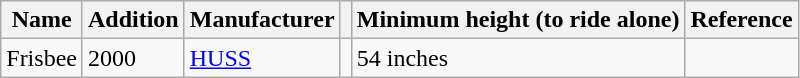<table class="wikitable sortable">
<tr>
<th>Name</th>
<th>Addition</th>
<th>Manufacturer</th>
<th></th>
<th>Minimum height (to ride alone)</th>
<th>Reference</th>
</tr>
<tr>
<td>Frisbee</td>
<td>2000</td>
<td><a href='#'>HUSS</a></td>
<td></td>
<td>54 inches</td>
<td></td>
</tr>
</table>
